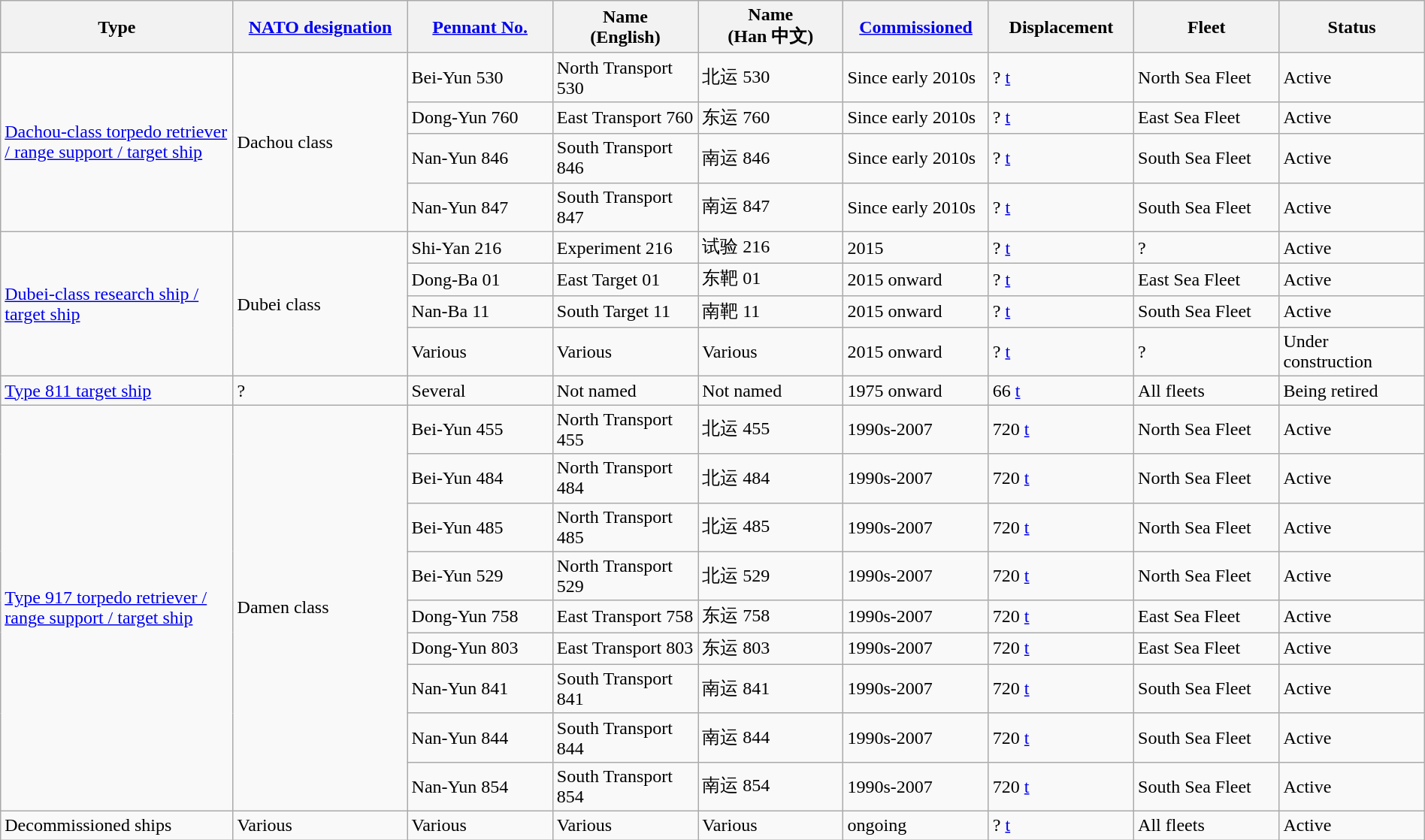<table class="wikitable sortable"  style="margin:auto; width:100%;">
<tr>
<th style="text-align:center; width:16%;">Type</th>
<th style="text-align:center; width:12%;"><a href='#'>NATO designation</a></th>
<th style="text-align:center; width:10%;"><a href='#'>Pennant No.</a></th>
<th style="text-align:center; width:10%;">Name<br>(English)</th>
<th style="text-align:center; width:10%;">Name<br>(Han 中文)</th>
<th style="text-align:center; width:10%;"><a href='#'>Commissioned</a></th>
<th style="text-align:center; width:10%;">Displacement</th>
<th style="text-align:center; width:10%;">Fleet</th>
<th style="text-align:center; width:10%;">Status</th>
</tr>
<tr>
<td rowspan="4"><a href='#'>Dachou-class torpedo retriever / range support / target ship</a></td>
<td rowspan="4">Dachou class</td>
<td>Bei-Yun 530</td>
<td>North Transport 530</td>
<td>北运 530</td>
<td>Since early 2010s</td>
<td>? <a href='#'>t</a></td>
<td>North Sea Fleet</td>
<td><span>Active</span></td>
</tr>
<tr>
<td>Dong-Yun 760</td>
<td>East Transport 760</td>
<td>东运 760</td>
<td>Since early 2010s</td>
<td>? <a href='#'>t</a></td>
<td>East Sea Fleet</td>
<td><span>Active</span></td>
</tr>
<tr>
<td>Nan-Yun 846</td>
<td>South Transport 846</td>
<td>南运 846</td>
<td>Since early 2010s</td>
<td>? <a href='#'>t</a></td>
<td>South Sea Fleet</td>
<td><span>Active</span></td>
</tr>
<tr>
<td>Nan-Yun 847</td>
<td>South Transport 847</td>
<td>南运 847</td>
<td>Since early 2010s</td>
<td>? <a href='#'>t</a></td>
<td>South Sea Fleet</td>
<td><span>Active</span></td>
</tr>
<tr>
<td rowspan="4"><a href='#'>Dubei-class research ship / target ship</a></td>
<td rowspan="4">Dubei class</td>
<td>Shi-Yan 216</td>
<td>Experiment 216</td>
<td>试验 216</td>
<td>2015</td>
<td>? <a href='#'>t</a></td>
<td>?</td>
<td><span>Active</span></td>
</tr>
<tr>
<td>Dong-Ba 01</td>
<td>East Target 01</td>
<td>东靶 01</td>
<td>2015 onward</td>
<td>? <a href='#'>t</a></td>
<td>East Sea Fleet</td>
<td><span>Active</span></td>
</tr>
<tr>
<td>Nan-Ba 11</td>
<td>South Target 11</td>
<td>南靶 11</td>
<td>2015 onward</td>
<td>? <a href='#'>t</a></td>
<td>South Sea Fleet</td>
<td><span>Active</span></td>
</tr>
<tr>
<td>Various</td>
<td>Various</td>
<td>Various</td>
<td>2015 onward</td>
<td>? <a href='#'>t</a></td>
<td>?</td>
<td><span>Under construction</span></td>
</tr>
<tr>
<td><a href='#'>Type 811 target ship</a></td>
<td>?</td>
<td>Several</td>
<td>Not named</td>
<td>Not named</td>
<td>1975 onward</td>
<td>66 <a href='#'>t</a></td>
<td>All fleets</td>
<td><span>Being retired</span></td>
</tr>
<tr>
<td rowspan="9"><a href='#'>Type 917 torpedo retriever / range support / target ship</a></td>
<td rowspan="9">Damen class</td>
<td>Bei-Yun 455</td>
<td>North Transport 455</td>
<td>北运 455</td>
<td>1990s-2007</td>
<td>720 <a href='#'>t</a></td>
<td>North Sea Fleet</td>
<td><span>Active</span></td>
</tr>
<tr>
<td>Bei-Yun 484</td>
<td>North Transport 484</td>
<td>北运 484</td>
<td>1990s-2007</td>
<td>720 <a href='#'>t</a></td>
<td>North Sea Fleet</td>
<td><span>Active</span></td>
</tr>
<tr>
<td>Bei-Yun 485</td>
<td>North Transport 485</td>
<td>北运 485</td>
<td>1990s-2007</td>
<td>720 <a href='#'>t</a></td>
<td>North Sea Fleet</td>
<td><span>Active</span></td>
</tr>
<tr>
<td>Bei-Yun 529</td>
<td>North Transport 529</td>
<td>北运 529</td>
<td>1990s-2007</td>
<td>720 <a href='#'>t</a></td>
<td>North Sea Fleet</td>
<td><span>Active</span></td>
</tr>
<tr>
<td>Dong-Yun 758</td>
<td>East Transport 758</td>
<td>东运 758</td>
<td>1990s-2007</td>
<td>720 <a href='#'>t</a></td>
<td>East Sea Fleet</td>
<td><span>Active</span></td>
</tr>
<tr>
<td>Dong-Yun 803</td>
<td>East Transport 803</td>
<td>东运 803</td>
<td>1990s-2007</td>
<td>720 <a href='#'>t</a></td>
<td>East Sea Fleet</td>
<td><span>Active</span></td>
</tr>
<tr>
<td>Nan-Yun 841</td>
<td>South Transport 841</td>
<td>南运 841</td>
<td>1990s-2007</td>
<td>720 <a href='#'>t</a></td>
<td>South Sea Fleet</td>
<td><span>Active</span></td>
</tr>
<tr>
<td>Nan-Yun 844</td>
<td>South Transport 844</td>
<td>南运 844</td>
<td>1990s-2007</td>
<td>720 <a href='#'>t</a></td>
<td>South Sea Fleet</td>
<td><span>Active</span></td>
</tr>
<tr>
<td>Nan-Yun 854</td>
<td>South Transport 854</td>
<td>南运 854</td>
<td>1990s-2007</td>
<td>720 <a href='#'>t</a></td>
<td>South Sea Fleet</td>
<td><span>Active</span></td>
</tr>
<tr>
<td>Decommissioned ships</td>
<td>Various</td>
<td>Various</td>
<td>Various</td>
<td>Various</td>
<td>ongoing</td>
<td>? <a href='#'>t</a></td>
<td>All fleets</td>
<td><span>Active</span></td>
</tr>
</table>
